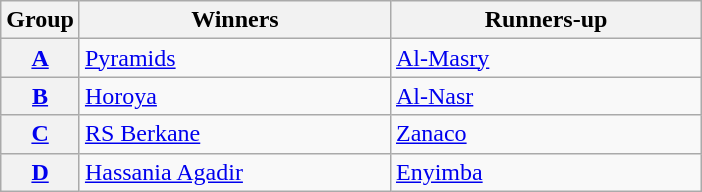<table class="wikitable">
<tr>
<th>Group</th>
<th width=200>Winners</th>
<th width=200>Runners-up</th>
</tr>
<tr>
<th><a href='#'>A</a></th>
<td> <a href='#'>Pyramids</a></td>
<td> <a href='#'>Al-Masry</a></td>
</tr>
<tr>
<th><a href='#'>B</a></th>
<td> <a href='#'>Horoya</a></td>
<td> <a href='#'>Al-Nasr</a></td>
</tr>
<tr>
<th><a href='#'>C</a></th>
<td> <a href='#'>RS Berkane</a></td>
<td> <a href='#'>Zanaco</a></td>
</tr>
<tr>
<th><a href='#'>D</a></th>
<td> <a href='#'>Hassania Agadir</a></td>
<td> <a href='#'>Enyimba</a></td>
</tr>
</table>
